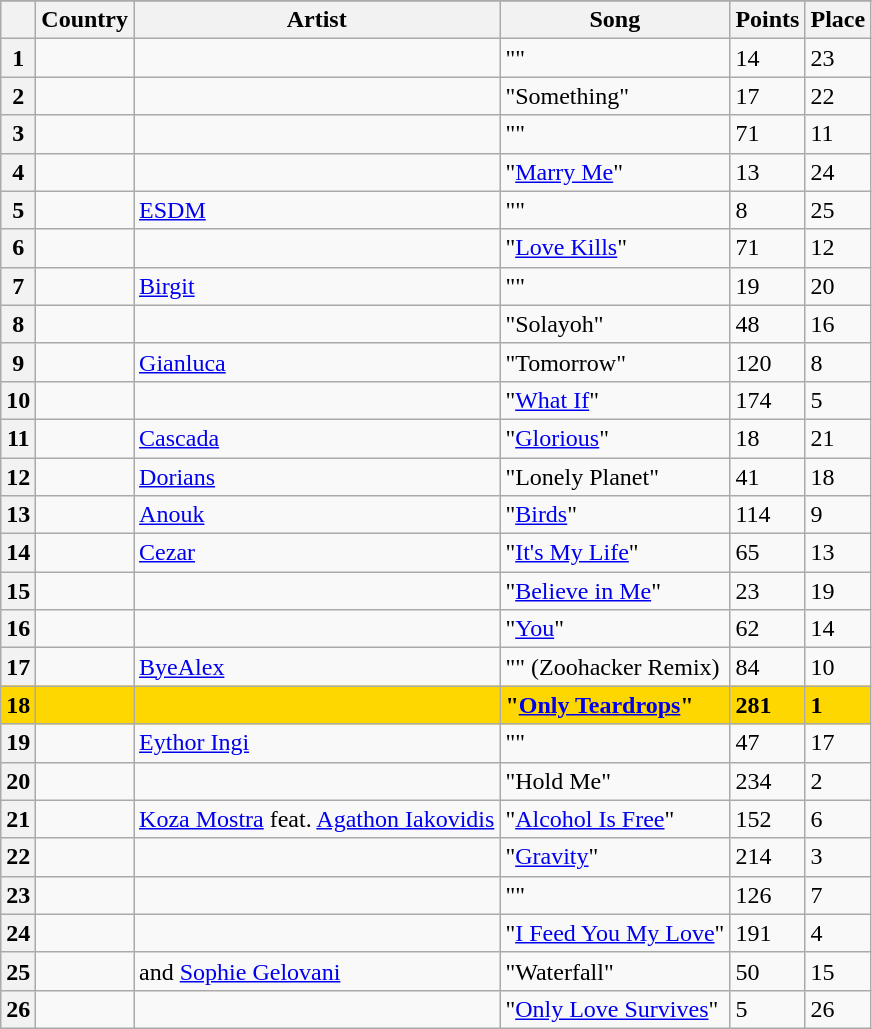<table class="sortable wikitable plainrowheaders">
<tr>
</tr>
<tr>
<th scope="col"></th>
<th scope="col">Country</th>
<th scope="col">Artist</th>
<th scope="col">Song</th>
<th scope="col">Points</th>
<th scope="col">Place</th>
</tr>
<tr>
<th scope="row" style="text-align:center;">1</th>
<td></td>
<td></td>
<td>""</td>
<td>14</td>
<td>23</td>
</tr>
<tr>
<th scope="row" style="text-align:center;">2</th>
<td></td>
<td></td>
<td>"Something"</td>
<td>17</td>
<td>22</td>
</tr>
<tr>
<th scope="row" style="text-align:center;">3</th>
<td></td>
<td></td>
<td>""</td>
<td>71</td>
<td>11</td>
</tr>
<tr>
<th scope="row" style="text-align:center;">4</th>
<td></td>
<td></td>
<td>"<a href='#'>Marry Me</a>"</td>
<td>13</td>
<td>24</td>
</tr>
<tr>
<th scope="row" style="text-align:center;">5</th>
<td></td>
<td><a href='#'>ESDM</a></td>
<td>""</td>
<td>8</td>
<td>25</td>
</tr>
<tr>
<th scope="row" style="text-align:center;">6</th>
<td></td>
<td></td>
<td>"<a href='#'>Love Kills</a>"</td>
<td>71</td>
<td>12</td>
</tr>
<tr>
<th scope="row" style="text-align:center;">7</th>
<td></td>
<td><a href='#'>Birgit</a></td>
<td>""</td>
<td>19</td>
<td>20</td>
</tr>
<tr>
<th scope="row" style="text-align:center;">8</th>
<td></td>
<td></td>
<td>"Solayoh"</td>
<td>48</td>
<td>16</td>
</tr>
<tr>
<th scope="row" style="text-align:center;">9</th>
<td></td>
<td><a href='#'>Gianluca</a></td>
<td>"Tomorrow"</td>
<td>120</td>
<td>8</td>
</tr>
<tr>
<th scope="row" style="text-align:center;">10</th>
<td></td>
<td></td>
<td>"<a href='#'>What If</a>"</td>
<td>174</td>
<td>5</td>
</tr>
<tr>
<th scope="row" style="text-align:center;">11</th>
<td></td>
<td><a href='#'>Cascada</a></td>
<td>"<a href='#'>Glorious</a>"</td>
<td>18</td>
<td>21</td>
</tr>
<tr>
<th scope="row" style="text-align:center;">12</th>
<td></td>
<td><a href='#'>Dorians</a></td>
<td>"Lonely Planet"</td>
<td>41</td>
<td>18</td>
</tr>
<tr>
<th scope="row" style="text-align:center;">13</th>
<td></td>
<td><a href='#'>Anouk</a></td>
<td>"<a href='#'>Birds</a>"</td>
<td>114</td>
<td>9</td>
</tr>
<tr>
<th scope="row" style="text-align:center;">14</th>
<td></td>
<td><a href='#'>Cezar</a></td>
<td>"<a href='#'>It's My Life</a>"</td>
<td>65</td>
<td>13</td>
</tr>
<tr>
<th scope="row" style="text-align:center;">15</th>
<td></td>
<td></td>
<td>"<a href='#'>Believe in Me</a>"</td>
<td>23</td>
<td>19</td>
</tr>
<tr>
<th scope="row" style="text-align:center;">16</th>
<td></td>
<td></td>
<td>"<a href='#'>You</a>"</td>
<td>62</td>
<td>14</td>
</tr>
<tr>
<th scope="row" style="text-align:center;">17</th>
<td></td>
<td><a href='#'>ByeAlex</a></td>
<td>"" (Zoohacker Remix)</td>
<td>84</td>
<td>10</td>
</tr>
<tr style="font-weight:bold; background:gold;">
<th scope="row" style="text-align:center; font-weight:bold; background:gold;">18</th>
<td></td>
<td></td>
<td>"<a href='#'>Only Teardrops</a>"</td>
<td>281</td>
<td>1</td>
</tr>
<tr>
<th scope="row" style="text-align:center;">19</th>
<td></td>
<td><a href='#'>Eythor Ingi</a></td>
<td>""</td>
<td>47</td>
<td>17</td>
</tr>
<tr>
<th scope="row" style="text-align:center;">20</th>
<td></td>
<td></td>
<td>"Hold Me"</td>
<td>234</td>
<td>2</td>
</tr>
<tr>
<th scope="row" style="text-align:center;">21</th>
<td></td>
<td><a href='#'>Koza Mostra</a> feat. <a href='#'>Agathon Iakovidis</a></td>
<td>"<a href='#'>Alcohol Is Free</a>"</td>
<td>152</td>
<td>6</td>
</tr>
<tr>
<th scope="row" style="text-align:center;">22</th>
<td></td>
<td></td>
<td>"<a href='#'>Gravity</a>"</td>
<td>214</td>
<td>3</td>
</tr>
<tr>
<th scope="row" style="text-align:center;">23</th>
<td></td>
<td></td>
<td>""</td>
<td>126</td>
<td>7</td>
</tr>
<tr>
<th scope="row" style="text-align:center;">24</th>
<td></td>
<td></td>
<td>"<a href='#'>I Feed You My Love</a>"</td>
<td>191</td>
<td>4</td>
</tr>
<tr>
<th scope="row" style="text-align:center;">25</th>
<td></td>
<td> and <a href='#'>Sophie Gelovani</a></td>
<td>"Waterfall"</td>
<td>50</td>
<td>15</td>
</tr>
<tr>
<th scope="row" style="text-align:center;">26</th>
<td></td>
<td></td>
<td>"<a href='#'>Only Love Survives</a>"</td>
<td>5</td>
<td>26</td>
</tr>
</table>
